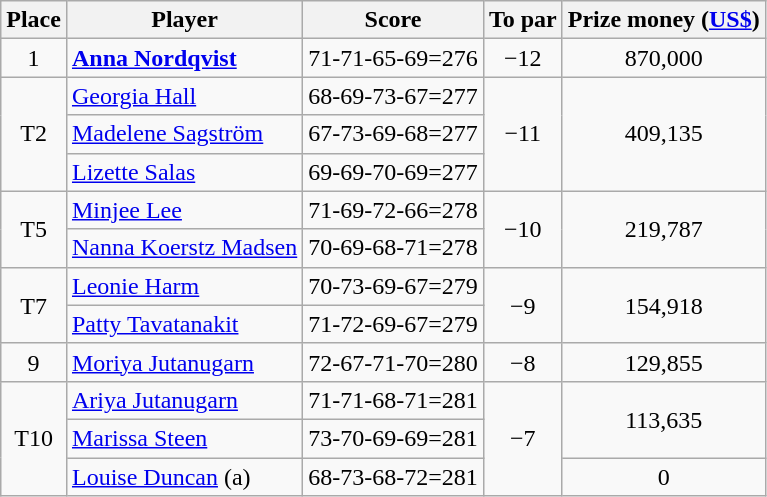<table class="wikitable">
<tr>
<th>Place</th>
<th>Player</th>
<th>Score</th>
<th>To par</th>
<th>Prize money (<a href='#'>US$</a>)</th>
</tr>
<tr>
<td align=center>1</td>
<td> <strong><a href='#'>Anna Nordqvist</a></strong></td>
<td>71-71-65-69=276</td>
<td align=center>−12</td>
<td align=center>870,000</td>
</tr>
<tr>
<td rowspan=3 align=center>T2</td>
<td> <a href='#'>Georgia Hall</a></td>
<td>68-69-73-67=277</td>
<td rowspan=3 align=center>−11</td>
<td rowspan=3 align=center>409,135</td>
</tr>
<tr>
<td> <a href='#'>Madelene Sagström</a></td>
<td>67-73-69-68=277</td>
</tr>
<tr>
<td> <a href='#'>Lizette Salas</a></td>
<td>69-69-70-69=277</td>
</tr>
<tr>
<td rowspan=2 align=center>T5</td>
<td> <a href='#'>Minjee Lee</a></td>
<td>71-69-72-66=278</td>
<td rowspan=2 align=center>−10</td>
<td rowspan=2 align=center>219,787</td>
</tr>
<tr>
<td> <a href='#'>Nanna Koerstz Madsen</a></td>
<td>70-69-68-71=278</td>
</tr>
<tr>
<td rowspan=2 align=center>T7</td>
<td> <a href='#'>Leonie Harm</a></td>
<td>70-73-69-67=279</td>
<td rowspan=2 align=center>−9</td>
<td rowspan=2 align=center>154,918</td>
</tr>
<tr>
<td> <a href='#'>Patty Tavatanakit</a></td>
<td>71-72-69-67=279</td>
</tr>
<tr>
<td align=center>9</td>
<td> <a href='#'>Moriya Jutanugarn</a></td>
<td>72-67-71-70=280</td>
<td align=center>−8</td>
<td align=center>129,855</td>
</tr>
<tr>
<td rowspan=3 align=center>T10</td>
<td> <a href='#'>Ariya Jutanugarn</a></td>
<td>71-71-68-71=281</td>
<td rowspan=3 align=center>−7</td>
<td rowspan=2 align=center>113,635</td>
</tr>
<tr>
<td> <a href='#'>Marissa Steen</a></td>
<td>73-70-69-69=281</td>
</tr>
<tr>
<td> <a href='#'>Louise Duncan</a> (a)</td>
<td>68-73-68-72=281</td>
<td align=center>0</td>
</tr>
</table>
